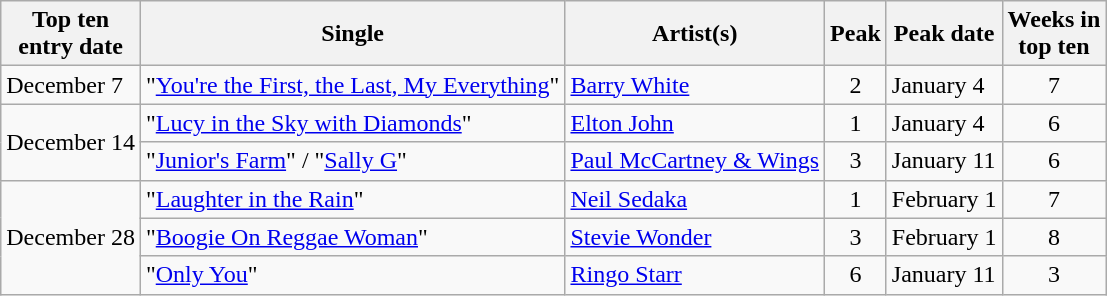<table class=wikitable>
<tr>
<th>Top ten<br>entry date</th>
<th>Single</th>
<th>Artist(s)</th>
<th data-sort-type="number">Peak</th>
<th>Peak date</th>
<th data-sort-type="number">Weeks in<br>top ten</th>
</tr>
<tr>
<td>December 7</td>
<td>"<a href='#'>You're the First, the Last, My Everything</a>"</td>
<td><a href='#'>Barry White</a></td>
<td align=center>2</td>
<td>January 4</td>
<td align=center>7</td>
</tr>
<tr>
<td rowspan="2">December 14</td>
<td>"<a href='#'>Lucy in the Sky with Diamonds</a>"</td>
<td><a href='#'>Elton John</a></td>
<td align=center>1</td>
<td>January 4</td>
<td align=center>6</td>
</tr>
<tr>
<td>"<a href='#'>Junior's Farm</a>" / "<a href='#'>Sally G</a>"</td>
<td><a href='#'>Paul McCartney & Wings</a></td>
<td align=center>3</td>
<td>January 11</td>
<td align=center>6</td>
</tr>
<tr>
<td rowspan="3">December 28</td>
<td>"<a href='#'>Laughter in the Rain</a>"</td>
<td><a href='#'>Neil Sedaka</a></td>
<td align=center>1</td>
<td>February 1</td>
<td align=center>7</td>
</tr>
<tr>
<td>"<a href='#'>Boogie On Reggae Woman</a>"</td>
<td><a href='#'>Stevie Wonder</a></td>
<td align=center>3</td>
<td>February 1</td>
<td align=center>8</td>
</tr>
<tr>
<td>"<a href='#'>Only You</a>"</td>
<td><a href='#'>Ringo Starr</a></td>
<td align=center>6</td>
<td>January 11</td>
<td align=center>3</td>
</tr>
</table>
